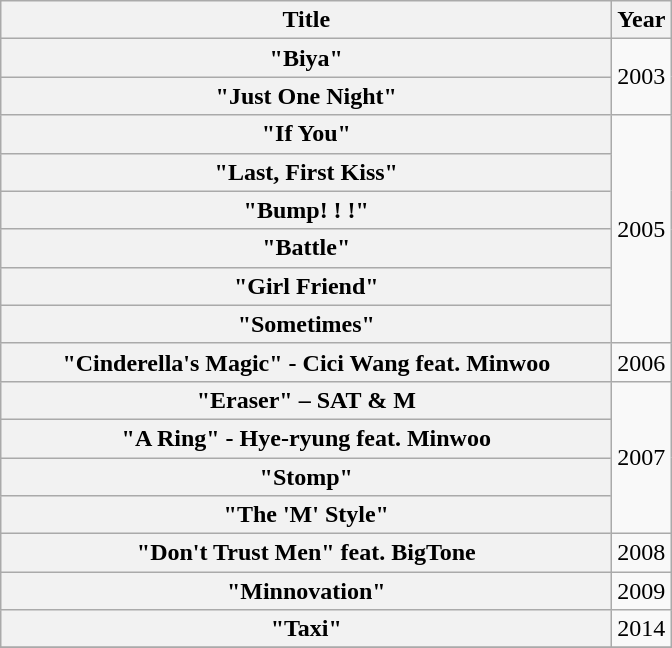<table class="wikitable plainrowheaders" style="text-align:center;">
<tr>
<th scope="col" style="width:25em;">Title</th>
<th scope="col">Year</th>
</tr>
<tr>
<th scope="row">"Biya"</th>
<td rowspan="2">2003</td>
</tr>
<tr>
<th scope="row">"Just One Night"</th>
</tr>
<tr>
<th scope="row">"If You"</th>
<td rowspan="6">2005</td>
</tr>
<tr>
<th scope="row">"Last, First Kiss"</th>
</tr>
<tr>
<th scope="row">"Bump! ! !"</th>
</tr>
<tr>
<th scope="row">"Battle"</th>
</tr>
<tr>
<th scope="row">"Girl Friend"</th>
</tr>
<tr>
<th scope="row">"Sometimes"</th>
</tr>
<tr>
<th scope="row">"Cinderella's Magic" - Cici Wang feat. Minwoo</th>
<td>2006</td>
</tr>
<tr>
<th scope="row">"Eraser" – SAT & M</th>
<td rowspan="4">2007</td>
</tr>
<tr>
<th scope="row">"A Ring" - Hye-ryung feat. Minwoo</th>
</tr>
<tr>
<th scope="row">"Stomp"</th>
</tr>
<tr>
<th scope="row">"The 'M' Style"</th>
</tr>
<tr>
<th scope="row">"Don't Trust Men" feat. BigTone</th>
<td>2008</td>
</tr>
<tr>
<th scope="row">"Minnovation"</th>
<td>2009</td>
</tr>
<tr>
<th scope="row">"Taxi"</th>
<td>2014</td>
</tr>
<tr>
</tr>
</table>
